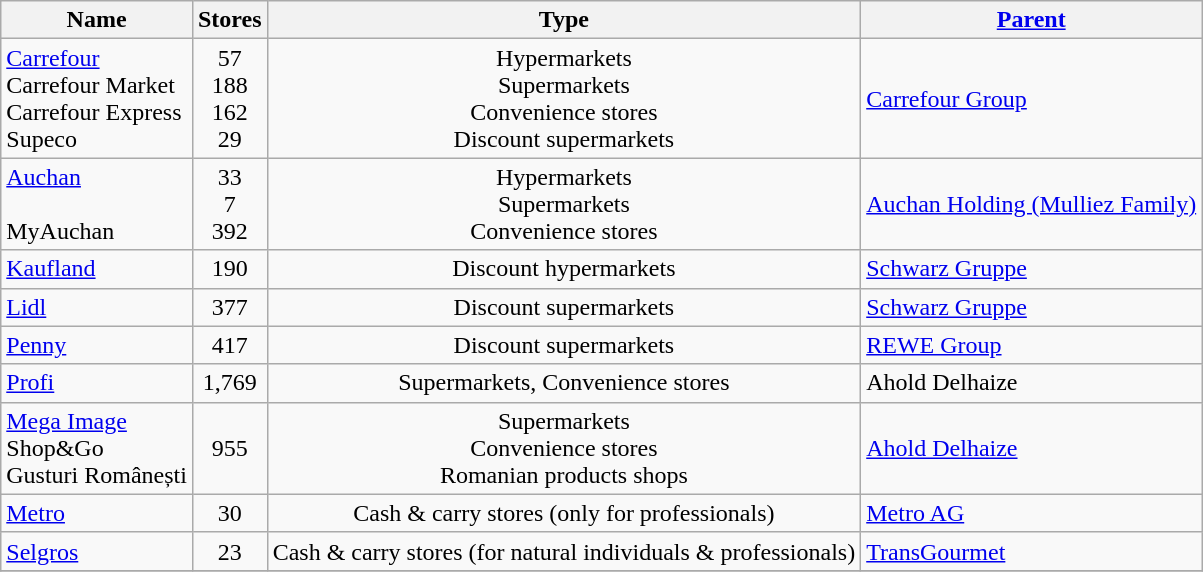<table class="wikitable sortable">
<tr>
<th>Name</th>
<th>Stores</th>
<th>Type</th>
<th style="text-align:center;"><a href='#'>Parent</a></th>
</tr>
<tr>
<td><a href='#'>Carrefour</a> <br> Carrefour Market <br> Carrefour Express <br> Supeco</td>
<td style="text-align:center;">57 <br> 188 <br> 162 <br> 29</td>
<td style="text-align:center;">Hypermarkets <br> Supermarkets <br> Convenience stores <br> Discount supermarkets</td>
<td><a href='#'>Carrefour Group</a></td>
</tr>
<tr>
<td><a href='#'>Auchan</a> <br> <br> MyAuchan</td>
<td style="text-align:center;">33 <br> 7 <br> 392</td>
<td style="text-align:center;">Hypermarkets <br> Supermarkets <br> Convenience stores</td>
<td><a href='#'>Auchan Holding (Mulliez Family)</a></td>
</tr>
<tr>
<td><a href='#'>Kaufland</a></td>
<td style="text-align:center;">190</td>
<td style="text-align:center;">Discount hypermarkets</td>
<td><a href='#'>Schwarz Gruppe</a></td>
</tr>
<tr>
<td><a href='#'>Lidl</a></td>
<td style="text-align:center;">377</td>
<td style="text-align:center;">Discount supermarkets</td>
<td><a href='#'>Schwarz Gruppe</a></td>
</tr>
<tr>
<td><a href='#'>Penny</a></td>
<td style="text-align:center;">417</td>
<td style="text-align:center;">Discount supermarkets</td>
<td><a href='#'>REWE Group</a></td>
</tr>
<tr>
<td><a href='#'>Profi</a></td>
<td style="text-align:center;">1,769</td>
<td style="text-align:center;">Supermarkets, Convenience stores</td>
<td>Ahold Delhaize</td>
</tr>
<tr>
<td><a href='#'>Mega Image</a> <br> Shop&Go <br> Gusturi Românești</td>
<td style="text-align:center;">955</td>
<td style="text-align:center;">Supermarkets <br> Convenience stores <br> Romanian products shops</td>
<td><a href='#'>Ahold Delhaize</a></td>
</tr>
<tr>
<td><a href='#'>Metro</a></td>
<td style="text-align:center;">30</td>
<td style="text-align:center;">Cash & carry stores (only for professionals)</td>
<td><a href='#'>Metro AG</a></td>
</tr>
<tr>
<td><a href='#'>Selgros</a></td>
<td style="text-align:center;">23</td>
<td style="text-align:center;">Cash & carry stores (for natural individuals & professionals)</td>
<td><a href='#'>TransGourmet</a></td>
</tr>
<tr>
</tr>
</table>
